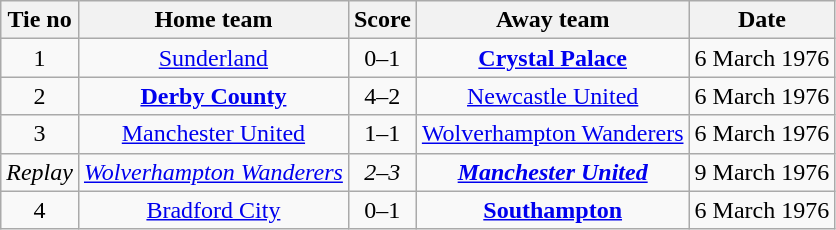<table class="wikitable" style="text-align: center">
<tr>
<th>Tie no</th>
<th>Home team</th>
<th>Score</th>
<th>Away team</th>
<th>Date</th>
</tr>
<tr>
<td>1</td>
<td><a href='#'>Sunderland</a></td>
<td>0–1</td>
<td><strong><a href='#'>Crystal Palace</a></strong></td>
<td>6 March 1976</td>
</tr>
<tr>
<td>2</td>
<td><strong><a href='#'>Derby County</a></strong></td>
<td>4–2</td>
<td><a href='#'>Newcastle United</a></td>
<td>6 March 1976</td>
</tr>
<tr>
<td>3</td>
<td><a href='#'>Manchester United</a></td>
<td>1–1</td>
<td><a href='#'>Wolverhampton Wanderers</a></td>
<td>6 March 1976</td>
</tr>
<tr>
<td><em>Replay</em></td>
<td><em><a href='#'>Wolverhampton Wanderers</a></em></td>
<td><em>2–3</em></td>
<td><strong><em><a href='#'>Manchester United</a></em></strong></td>
<td>9 March 1976</td>
</tr>
<tr>
<td>4</td>
<td><a href='#'>Bradford City</a></td>
<td>0–1</td>
<td><strong><a href='#'>Southampton</a></strong></td>
<td>6 March 1976</td>
</tr>
</table>
